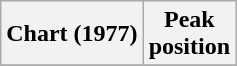<table class="wikitable plainrowheaders">
<tr>
<th>Chart (1977)</th>
<th>Peak<br>position</th>
</tr>
<tr>
</tr>
</table>
